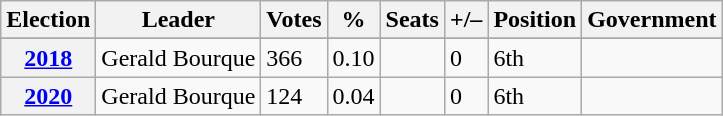<table class=wikitable style="text-align: left;">
<tr>
<th>Election</th>
<th>Leader</th>
<th>Votes</th>
<th>%</th>
<th>Seats</th>
<th>+/–</th>
<th>Position</th>
<th>Government</th>
</tr>
<tr>
</tr>
<tr>
<th><a href='#'>2018</a></th>
<td>Gerald Bourque</td>
<td>366</td>
<td>0.10</td>
<td></td>
<td> 0</td>
<td> 6th</td>
<td></td>
</tr>
<tr>
<th><a href='#'>2020</a></th>
<td>Gerald Bourque</td>
<td>124</td>
<td>0.04</td>
<td></td>
<td> 0</td>
<td> 6th</td>
<td></td>
</tr>
</table>
